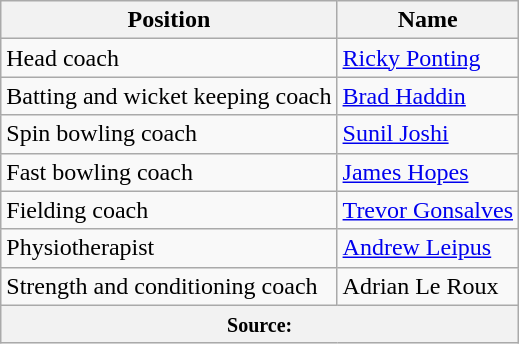<table class="wikitable">
<tr>
<th style="background:; color:; text-align:center;">Position</th>
<th style="background:; color:; text-align:center;">Name</th>
</tr>
<tr>
<td>Head coach</td>
<td><a href='#'>Ricky Ponting</a></td>
</tr>
<tr>
<td>Batting and wicket keeping coach</td>
<td><a href='#'>Brad Haddin</a></td>
</tr>
<tr>
<td>Spin bowling coach</td>
<td><a href='#'>Sunil Joshi</a></td>
</tr>
<tr>
<td>Fast bowling coach</td>
<td><a href='#'>James Hopes</a></td>
</tr>
<tr>
<td>Fielding coach</td>
<td><a href='#'>Trevor Gonsalves</a></td>
</tr>
<tr>
<td>Physiotherapist</td>
<td><a href='#'>Andrew Leipus</a></td>
</tr>
<tr>
<td>Strength and conditioning coach</td>
<td>Adrian Le Roux</td>
</tr>
<tr>
<th colspan="2" style="text-align:center;"><small>Source: </small></th>
</tr>
</table>
